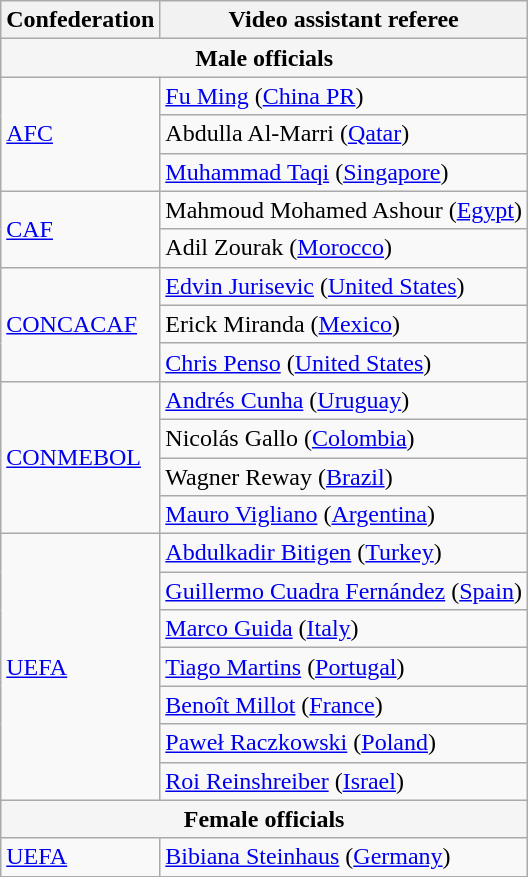<table class="wikitable">
<tr>
<th>Confederation</th>
<th>Video assistant referee</th>
</tr>
<tr>
<td colspan="3" style="text-align:center; background:whitesmoke;"><strong>Male officials</strong></td>
</tr>
<tr>
<td rowspan="3"><a href='#'>AFC</a></td>
<td><a href='#'>Fu Ming</a> (<a href='#'>China PR</a>)</td>
</tr>
<tr>
<td>Abdulla Al-Marri (<a href='#'>Qatar</a>)</td>
</tr>
<tr>
<td><a href='#'>Muhammad Taqi</a> (<a href='#'>Singapore</a>)</td>
</tr>
<tr>
<td rowspan="2"><a href='#'>CAF</a></td>
<td>Mahmoud Mohamed Ashour (<a href='#'>Egypt</a>)</td>
</tr>
<tr>
<td>Adil Zourak (<a href='#'>Morocco</a>)</td>
</tr>
<tr>
<td rowspan="3"><a href='#'>CONCACAF</a></td>
<td><a href='#'>Edvin Jurisevic</a> (<a href='#'>United States</a>)</td>
</tr>
<tr>
<td>Erick Miranda (<a href='#'>Mexico</a>)</td>
</tr>
<tr>
<td><a href='#'>Chris Penso</a> (<a href='#'>United States</a>)</td>
</tr>
<tr>
<td rowspan="4"><a href='#'>CONMEBOL</a></td>
<td><a href='#'>Andrés Cunha</a> (<a href='#'>Uruguay</a>)</td>
</tr>
<tr>
<td>Nicolás Gallo (<a href='#'>Colombia</a>)</td>
</tr>
<tr>
<td>Wagner Reway (<a href='#'>Brazil</a>)</td>
</tr>
<tr>
<td><a href='#'>Mauro Vigliano</a> (<a href='#'>Argentina</a>)</td>
</tr>
<tr>
<td rowspan="7"><a href='#'>UEFA</a></td>
<td><a href='#'>Abdulkadir Bitigen</a> (<a href='#'>Turkey</a>)</td>
</tr>
<tr>
<td><a href='#'>Guillermo Cuadra Fernández</a> (<a href='#'>Spain</a>)</td>
</tr>
<tr>
<td><a href='#'>Marco Guida</a> (<a href='#'>Italy</a>)</td>
</tr>
<tr>
<td><a href='#'>Tiago Martins</a> (<a href='#'>Portugal</a>)</td>
</tr>
<tr>
<td><a href='#'>Benoît Millot</a> (<a href='#'>France</a>)</td>
</tr>
<tr>
<td><a href='#'>Paweł Raczkowski</a> (<a href='#'>Poland</a>)</td>
</tr>
<tr>
<td><a href='#'>Roi Reinshreiber</a> (<a href='#'>Israel</a>)</td>
</tr>
<tr>
<td colspan="3" style="text-align:center; background:whitesmoke;"><strong>Female officials</strong></td>
</tr>
<tr>
<td><a href='#'>UEFA</a></td>
<td><a href='#'>Bibiana Steinhaus</a> (<a href='#'>Germany</a>)</td>
</tr>
</table>
